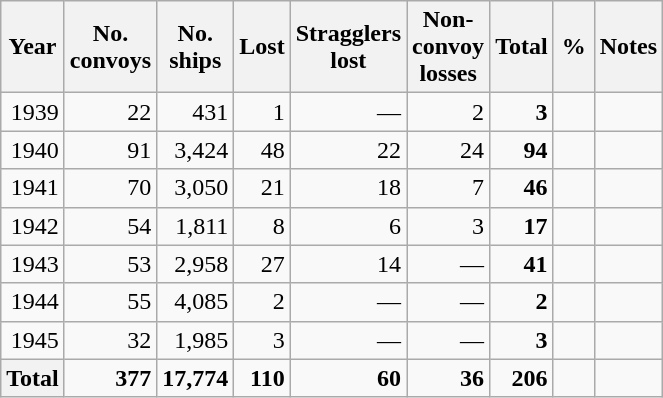<table class="wikitable sortable" style="text-align:right;">
<tr>
<th scope="col" width="30px">Year</th>
<th scope="col" width="20px">No. convoys</th>
<th scope="col" width="20px">No. ships</th>
<th scope="col" width="20px">Lost</th>
<th scope="col" width="20px">Stragglers lost</th>
<th scope="col" width="20px">Non-convoy losses</th>
<th scope="col" width="20px">Total</th>
<th scope="col" width="20px">%</th>
<th>Notes</th>
</tr>
<tr>
<td>1939</td>
<td>22</td>
<td>431</td>
<td>1</td>
<td>—</td>
<td>2</td>
<td><strong>3</strong></td>
<td></td>
<td></td>
</tr>
<tr>
<td>1940</td>
<td>91</td>
<td>3,424</td>
<td>48</td>
<td>22</td>
<td>24</td>
<td><strong>94</strong></td>
<td></td>
<td></td>
</tr>
<tr>
<td>1941</td>
<td>70</td>
<td>3,050</td>
<td>21</td>
<td>18</td>
<td>7</td>
<td><strong>46</strong></td>
<td></td>
<td></td>
</tr>
<tr>
<td>1942</td>
<td>54</td>
<td>1,811</td>
<td>8</td>
<td>6</td>
<td>3</td>
<td><strong>17</strong></td>
<td></td>
<td></td>
</tr>
<tr>
<td>1943</td>
<td>53</td>
<td>2,958</td>
<td>27</td>
<td>14</td>
<td>—</td>
<td><strong>41</strong></td>
<td></td>
<td></td>
</tr>
<tr>
<td>1944</td>
<td>55</td>
<td>4,085</td>
<td>2</td>
<td>—</td>
<td>—</td>
<td><strong>2</strong></td>
<td></td>
<td></td>
</tr>
<tr>
<td>1945</td>
<td>32</td>
<td>1,985</td>
<td>3</td>
<td>—</td>
<td>—</td>
<td><strong>3</strong></td>
<td></td>
<td></td>
</tr>
<tr>
<th>Total</th>
<td><strong>377</strong></td>
<td><strong>17,774</strong></td>
<td><strong>110</strong></td>
<td><strong>60</strong></td>
<td><strong>36</strong></td>
<td><strong>206</strong></td>
<td><strong></strong></td>
<td></td>
</tr>
</table>
